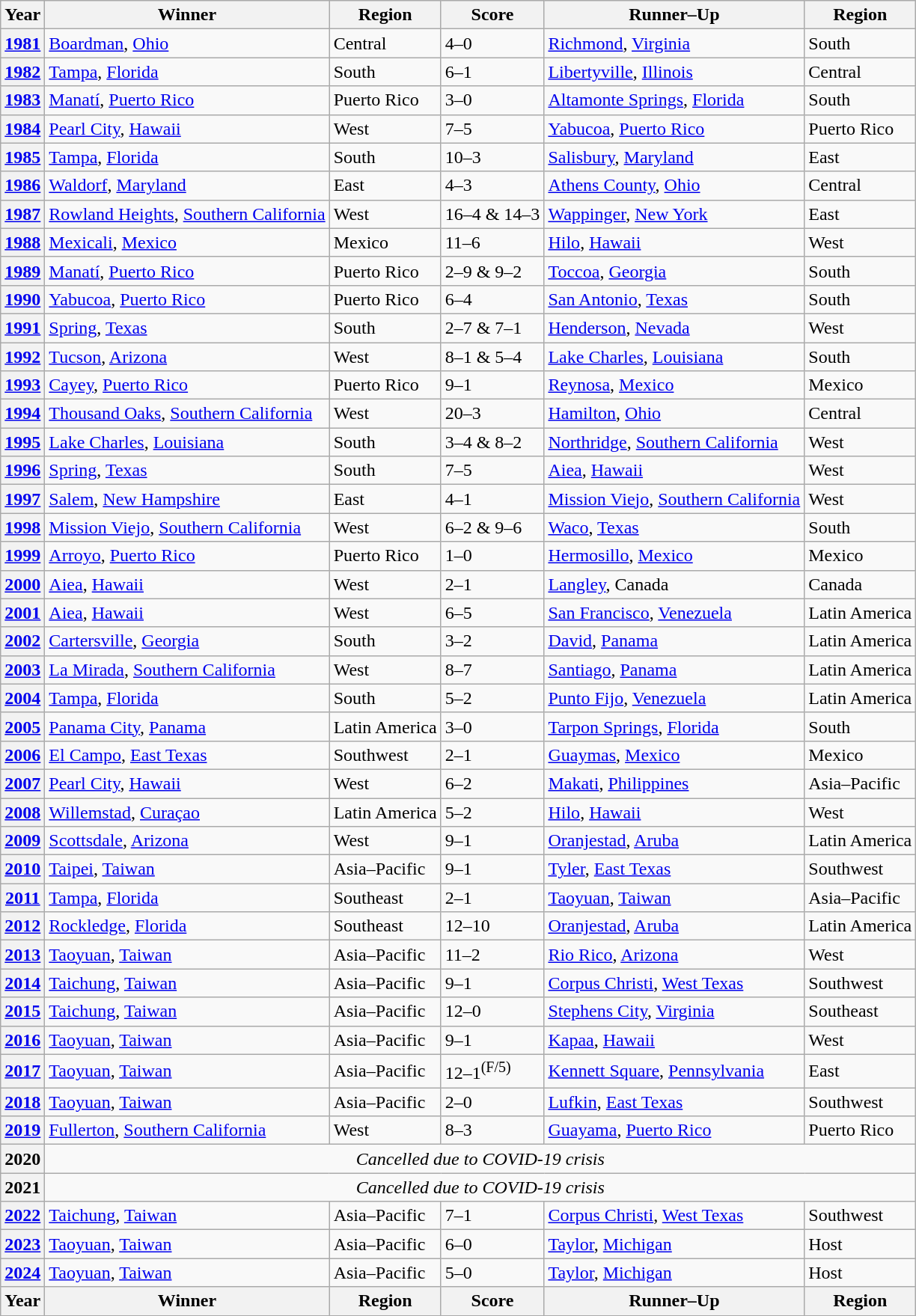<table class="wikitable sticky-header mw-datatable" style="font-size: 100%; text-align: left;">
<tr>
<th scope="col">Year</th>
<th scope="col">Winner</th>
<th scope="col">Region</th>
<th scope="col">Score</th>
<th scope="col">Runner–Up</th>
<th scope="col">Region</th>
</tr>
<tr>
<th scope="row"><a href='#'>1981</a></th>
<td> <a href='#'>Boardman</a>, <a href='#'>Ohio</a></td>
<td>Central</td>
<td>4–0</td>
<td> <a href='#'>Richmond</a>, <a href='#'>Virginia</a></td>
<td>South</td>
</tr>
<tr>
<th scope="row"><a href='#'>1982</a></th>
<td> <a href='#'>Tampa</a>, <a href='#'>Florida</a></td>
<td>South</td>
<td>6–1</td>
<td> <a href='#'>Libertyville</a>, <a href='#'>Illinois</a></td>
<td>Central</td>
</tr>
<tr>
<th scope="row"><a href='#'>1983</a></th>
<td> <a href='#'>Manatí</a>, <a href='#'>Puerto Rico</a></td>
<td>Puerto Rico</td>
<td>3–0</td>
<td> <a href='#'>Altamonte Springs</a>, <a href='#'>Florida</a></td>
<td>South</td>
</tr>
<tr>
<th scope="row"><a href='#'>1984</a></th>
<td> <a href='#'>Pearl City</a>, <a href='#'>Hawaii</a></td>
<td>West</td>
<td>7–5</td>
<td> <a href='#'>Yabucoa</a>, <a href='#'>Puerto Rico</a></td>
<td>Puerto Rico</td>
</tr>
<tr>
<th scope="row"><a href='#'>1985</a></th>
<td> <a href='#'>Tampa</a>, <a href='#'>Florida</a></td>
<td>South</td>
<td>10–3</td>
<td> <a href='#'>Salisbury</a>, <a href='#'>Maryland</a></td>
<td>East</td>
</tr>
<tr>
<th scope="row"><a href='#'>1986</a></th>
<td> <a href='#'>Waldorf</a>, <a href='#'>Maryland</a></td>
<td>East</td>
<td>4–3</td>
<td> <a href='#'>Athens County</a>, <a href='#'>Ohio</a></td>
<td>Central</td>
</tr>
<tr>
<th scope="row"><a href='#'>1987</a></th>
<td> <a href='#'>Rowland Heights</a>, <a href='#'>Southern California</a></td>
<td>West</td>
<td>16–4 & 14–3</td>
<td> <a href='#'>Wappinger</a>, <a href='#'>New York</a></td>
<td>East</td>
</tr>
<tr>
<th scope="row"><a href='#'>1988</a></th>
<td> <a href='#'>Mexicali</a>, <a href='#'>Mexico</a></td>
<td>Mexico</td>
<td>11–6</td>
<td>  <a href='#'>Hilo</a>, <a href='#'>Hawaii</a></td>
<td>West</td>
</tr>
<tr>
<th scope="row"><a href='#'>1989</a></th>
<td> <a href='#'>Manatí</a>, <a href='#'>Puerto Rico</a></td>
<td>Puerto Rico</td>
<td>2–9 & 9–2</td>
<td> <a href='#'>Toccoa</a>, <a href='#'>Georgia</a></td>
<td>South</td>
</tr>
<tr>
<th scope="row"><a href='#'>1990</a></th>
<td> <a href='#'>Yabucoa</a>, <a href='#'>Puerto Rico</a></td>
<td>Puerto Rico</td>
<td>6–4</td>
<td> <a href='#'>San Antonio</a>, <a href='#'>Texas</a></td>
<td>South</td>
</tr>
<tr>
<th scope="row"><a href='#'>1991</a></th>
<td> <a href='#'>Spring</a>, <a href='#'>Texas</a></td>
<td>South</td>
<td>2–7 & 7–1</td>
<td> <a href='#'>Henderson</a>, <a href='#'>Nevada</a></td>
<td>West</td>
</tr>
<tr>
<th scope="row"><a href='#'>1992</a></th>
<td> <a href='#'>Tucson</a>, <a href='#'>Arizona</a></td>
<td>West</td>
<td>8–1 & 5–4</td>
<td> <a href='#'>Lake Charles</a>, <a href='#'>Louisiana</a></td>
<td>South</td>
</tr>
<tr>
<th scope="row"><a href='#'>1993</a></th>
<td> <a href='#'>Cayey</a>, <a href='#'>Puerto Rico</a></td>
<td>Puerto Rico</td>
<td>9–1</td>
<td> <a href='#'>Reynosa</a>, <a href='#'>Mexico</a></td>
<td>Mexico</td>
</tr>
<tr>
<th scope="row"><a href='#'>1994</a></th>
<td> <a href='#'>Thousand Oaks</a>, <a href='#'>Southern California</a></td>
<td>West</td>
<td>20–3</td>
<td> <a href='#'>Hamilton</a>, <a href='#'>Ohio</a></td>
<td>Central</td>
</tr>
<tr>
<th scope="row"><a href='#'>1995</a></th>
<td> <a href='#'>Lake Charles</a>, <a href='#'>Louisiana</a></td>
<td>South</td>
<td>3–4 & 8–2</td>
<td> <a href='#'>Northridge</a>, <a href='#'>Southern California</a></td>
<td>West</td>
</tr>
<tr>
<th scope="row"><a href='#'>1996</a></th>
<td> <a href='#'>Spring</a>, <a href='#'>Texas</a></td>
<td>South</td>
<td>7–5</td>
<td> <a href='#'>Aiea</a>, <a href='#'>Hawaii</a></td>
<td>West</td>
</tr>
<tr>
<th scope="row"><a href='#'>1997</a></th>
<td> <a href='#'>Salem</a>, <a href='#'>New Hampshire</a></td>
<td>East</td>
<td>4–1</td>
<td> <a href='#'>Mission Viejo</a>, <a href='#'>Southern California</a></td>
<td>West</td>
</tr>
<tr>
<th scope="row"><a href='#'>1998</a></th>
<td> <a href='#'>Mission Viejo</a>, <a href='#'>Southern California</a></td>
<td>West</td>
<td>6–2 & 9–6</td>
<td> <a href='#'>Waco</a>, <a href='#'>Texas</a></td>
<td>South</td>
</tr>
<tr>
<th scope="row"><a href='#'>1999</a></th>
<td> <a href='#'>Arroyo</a>, <a href='#'>Puerto Rico</a></td>
<td>Puerto Rico</td>
<td>1–0</td>
<td> <a href='#'>Hermosillo</a>, <a href='#'>Mexico</a></td>
<td>Mexico</td>
</tr>
<tr>
<th scope="row"><a href='#'>2000</a></th>
<td> <a href='#'>Aiea</a>, <a href='#'>Hawaii</a></td>
<td>West</td>
<td>2–1</td>
<td> <a href='#'>Langley</a>, Canada</td>
<td>Canada</td>
</tr>
<tr>
<th scope="row"><a href='#'>2001</a></th>
<td> <a href='#'>Aiea</a>, <a href='#'>Hawaii</a></td>
<td>West</td>
<td>6–5</td>
<td> <a href='#'>San Francisco</a>, <a href='#'>Venezuela</a></td>
<td>Latin America</td>
</tr>
<tr>
<th scope="row"><a href='#'>2002</a></th>
<td> <a href='#'>Cartersville</a>, <a href='#'>Georgia</a></td>
<td>South</td>
<td>3–2</td>
<td> <a href='#'>David</a>, <a href='#'>Panama</a></td>
<td>Latin America</td>
</tr>
<tr>
<th scope="row"><a href='#'>2003</a></th>
<td> <a href='#'>La Mirada</a>, <a href='#'>Southern California</a></td>
<td>West</td>
<td>8–7</td>
<td> <a href='#'>Santiago</a>, <a href='#'>Panama</a></td>
<td>Latin America</td>
</tr>
<tr>
<th scope="row"><a href='#'>2004</a></th>
<td> <a href='#'>Tampa</a>, <a href='#'>Florida</a></td>
<td>South</td>
<td>5–2</td>
<td> <a href='#'>Punto Fijo</a>, <a href='#'>Venezuela</a></td>
<td>Latin America</td>
</tr>
<tr>
<th scope="row"><a href='#'>2005</a></th>
<td> <a href='#'>Panama City</a>, <a href='#'>Panama</a></td>
<td>Latin America</td>
<td>3–0</td>
<td> <a href='#'>Tarpon Springs</a>, <a href='#'>Florida</a></td>
<td>South</td>
</tr>
<tr>
<th scope="row"><a href='#'>2006</a></th>
<td> <a href='#'>El Campo</a>, <a href='#'>East Texas</a></td>
<td>Southwest</td>
<td>2–1</td>
<td> <a href='#'>Guaymas</a>, <a href='#'>Mexico</a></td>
<td>Mexico</td>
</tr>
<tr>
<th scope="row"><a href='#'>2007</a></th>
<td> <a href='#'>Pearl City</a>, <a href='#'>Hawaii</a></td>
<td>West</td>
<td>6–2</td>
<td> <a href='#'>Makati</a>, <a href='#'>Philippines</a></td>
<td>Asia–Pacific</td>
</tr>
<tr>
<th scope="row"><a href='#'>2008</a></th>
<td> <a href='#'>Willemstad</a>, <a href='#'>Curaçao</a></td>
<td>Latin America</td>
<td>5–2</td>
<td> <a href='#'>Hilo</a>, <a href='#'>Hawaii</a></td>
<td>West</td>
</tr>
<tr>
<th scope="row"><a href='#'>2009</a></th>
<td> <a href='#'>Scottsdale</a>, <a href='#'>Arizona</a></td>
<td>West</td>
<td>9–1</td>
<td> <a href='#'>Oranjestad</a>, <a href='#'>Aruba</a></td>
<td>Latin America</td>
</tr>
<tr>
<th scope="row"><a href='#'>2010</a></th>
<td> <a href='#'>Taipei</a>, <a href='#'>Taiwan</a></td>
<td>Asia–Pacific</td>
<td>9–1</td>
<td> <a href='#'>Tyler</a>, <a href='#'>East Texas</a></td>
<td>Southwest</td>
</tr>
<tr>
<th scope="row"><a href='#'>2011</a></th>
<td> <a href='#'>Tampa</a>, <a href='#'>Florida</a></td>
<td>Southeast</td>
<td>2–1</td>
<td> <a href='#'>Taoyuan</a>, <a href='#'>Taiwan</a></td>
<td>Asia–Pacific</td>
</tr>
<tr>
<th scope="row"><a href='#'>2012</a></th>
<td> <a href='#'>Rockledge</a>, <a href='#'>Florida</a></td>
<td>Southeast</td>
<td>12–10</td>
<td> <a href='#'>Oranjestad</a>, <a href='#'>Aruba</a></td>
<td>Latin America</td>
</tr>
<tr>
<th scope="row"><a href='#'>2013</a></th>
<td> <a href='#'>Taoyuan</a>, <a href='#'>Taiwan</a></td>
<td>Asia–Pacific</td>
<td>11–2</td>
<td> <a href='#'>Rio Rico</a>, <a href='#'>Arizona</a></td>
<td>West</td>
</tr>
<tr>
<th scope="row"><a href='#'>2014</a></th>
<td> <a href='#'>Taichung</a>, <a href='#'>Taiwan</a></td>
<td>Asia–Pacific</td>
<td>9–1</td>
<td> <a href='#'>Corpus Christi</a>, <a href='#'>West Texas</a></td>
<td>Southwest</td>
</tr>
<tr>
<th scope="row"><a href='#'>2015</a></th>
<td> <a href='#'>Taichung</a>, <a href='#'>Taiwan</a></td>
<td>Asia–Pacific</td>
<td>12–0</td>
<td> <a href='#'>Stephens City</a>, <a href='#'>Virginia</a></td>
<td>Southeast</td>
</tr>
<tr>
<th scope="row"><a href='#'>2016</a></th>
<td> <a href='#'>Taoyuan</a>, <a href='#'>Taiwan</a></td>
<td>Asia–Pacific</td>
<td>9–1</td>
<td> <a href='#'>Kapaa</a>, <a href='#'>Hawaii</a></td>
<td>West</td>
</tr>
<tr>
<th scope="row"><a href='#'>2017</a></th>
<td> <a href='#'>Taoyuan</a>, <a href='#'>Taiwan</a></td>
<td>Asia–Pacific</td>
<td>12–1<sup>(F/5)</sup></td>
<td> <a href='#'>Kennett Square</a>, <a href='#'>Pennsylvania</a></td>
<td>East</td>
</tr>
<tr>
<th scope="row"><a href='#'>2018</a></th>
<td> <a href='#'>Taoyuan</a>, <a href='#'>Taiwan</a></td>
<td>Asia–Pacific</td>
<td>2–0</td>
<td> <a href='#'>Lufkin</a>, <a href='#'>East Texas</a></td>
<td>Southwest</td>
</tr>
<tr>
<th scope="row"><a href='#'>2019</a></th>
<td> <a href='#'>Fullerton</a>, <a href='#'>Southern California</a></td>
<td>West</td>
<td>8–3</td>
<td> <a href='#'>Guayama</a>, <a href='#'>Puerto Rico</a></td>
<td>Puerto Rico</td>
</tr>
<tr>
<th scope="row">2020</th>
<td colspan=5 style="text-align:center;"><em>Cancelled due to COVID-19 crisis</em></td>
</tr>
<tr>
<th scope="row">2021</th>
<td colspan="5" style="text-align:center;"><em>Cancelled due to COVID-19 crisis</em></td>
</tr>
<tr>
<th scope="row"><a href='#'>2022</a></th>
<td> <a href='#'>Taichung</a>, <a href='#'>Taiwan</a></td>
<td>Asia–Pacific</td>
<td>7–1</td>
<td> <a href='#'>Corpus Christi</a>, <a href='#'>West Texas</a></td>
<td>Southwest</td>
</tr>
<tr>
<th scope="row"><a href='#'>2023</a></th>
<td> <a href='#'>Taoyuan</a>, <a href='#'>Taiwan</a></td>
<td>Asia–Pacific</td>
<td>6–0</td>
<td> <a href='#'>Taylor</a>, <a href='#'>Michigan</a></td>
<td>Host</td>
</tr>
<tr>
<th scope="row"><a href='#'>2024</a></th>
<td> <a href='#'>Taoyuan</a>, <a href='#'>Taiwan</a></td>
<td>Asia–Pacific</td>
<td>5–0</td>
<td> <a href='#'>Taylor</a>, <a href='#'>Michigan</a></td>
<td>Host</td>
</tr>
<tr>
<th>Year</th>
<th>Winner</th>
<th>Region</th>
<th>Score</th>
<th>Runner–Up</th>
<th>Region</th>
</tr>
<tr>
</tr>
</table>
